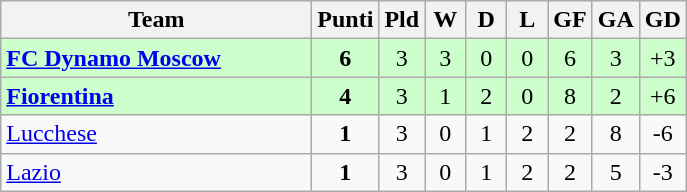<table class="wikitable" style="text-align:center;">
<tr>
<th width=200>Team</th>
<th width=20>Punti</th>
<th width=20>Pld</th>
<th width=20>W</th>
<th width=20>D</th>
<th width=20>L</th>
<th width=20>GF</th>
<th width=20>GA</th>
<th width=20>GD</th>
</tr>
<tr style="background:#ccffcc">
<td style="text-align:left"><strong> <a href='#'>FC Dynamo Moscow</a></strong></td>
<td><strong>6</strong></td>
<td>3</td>
<td>3</td>
<td>0</td>
<td>0</td>
<td>6</td>
<td>3</td>
<td>+3</td>
</tr>
<tr style="background:#ccffcc">
<td style="text-align:left"><strong> <a href='#'>Fiorentina</a></strong></td>
<td><strong>4</strong></td>
<td>3</td>
<td>1</td>
<td>2</td>
<td>0</td>
<td>8</td>
<td>2</td>
<td>+6</td>
</tr>
<tr>
<td style="text-align:left"> <a href='#'>Lucchese</a></td>
<td><strong>1</strong></td>
<td>3</td>
<td>0</td>
<td>1</td>
<td>2</td>
<td>2</td>
<td>8</td>
<td>-6</td>
</tr>
<tr>
<td style="text-align:left"> <a href='#'>Lazio</a></td>
<td><strong>1</strong></td>
<td>3</td>
<td>0</td>
<td>1</td>
<td>2</td>
<td>2</td>
<td>5</td>
<td>-3</td>
</tr>
</table>
